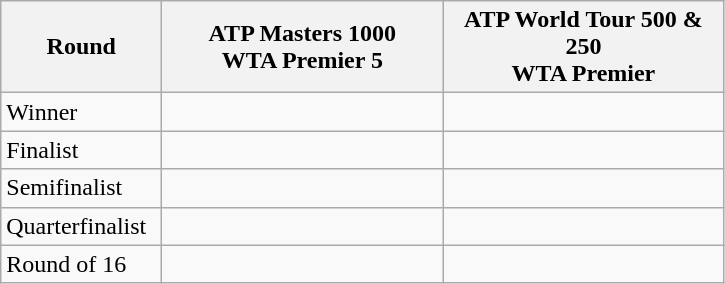<table class="wikitable">
<tr>
<th width=100>Round</th>
<th width=180>ATP Masters 1000<br> WTA Premier 5</th>
<th width=180>ATP World Tour 500 & 250 <br> WTA Premier</th>
</tr>
<tr>
<td>Winner</td>
<td></td>
<td></td>
</tr>
<tr>
<td>Finalist</td>
<td></td>
<td></td>
</tr>
<tr>
<td>Semifinalist</td>
<td></td>
<td></td>
</tr>
<tr>
<td>Quarterfinalist</td>
<td></td>
<td></td>
</tr>
<tr>
<td>Round of 16</td>
<td></td>
<td></td>
</tr>
</table>
